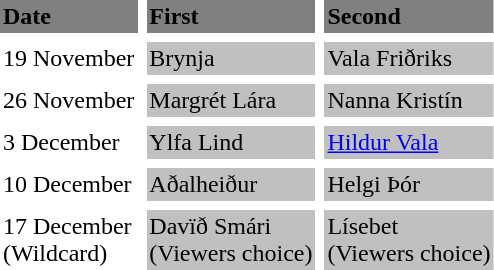<table cellpadding=2 cellspacing=6>
<tr bgcolor=#808080>
<td><strong>Date</strong></td>
<td><strong>First</strong></td>
<td><strong>Second</strong></td>
</tr>
<tr>
<td>19 November</td>
<td bgcolor="#C0C0C0">Brynja</td>
<td bgcolor="#C0C0C0">Vala Friðriks</td>
</tr>
<tr>
<td>26 November</td>
<td bgcolor="#C0C0C0">Margrét Lára</td>
<td bgcolor="#C0C0C0">Nanna Kristín</td>
</tr>
<tr>
<td>3 December</td>
<td bgcolor="#C0C0C0">Ylfa Lind</td>
<td bgcolor="#C0C0C0"><a href='#'>Hildur Vala</a></td>
</tr>
<tr>
<td>10 December</td>
<td bgcolor="#C0C0C0">Aðalheiður</td>
<td bgcolor="#C0C0C0">Helgi Þór</td>
</tr>
<tr>
<td>17 December<br>(Wildcard)</td>
<td bgcolor="#C0C0C0">Davïð Smári<br>(Viewers choice)</td>
<td bgcolor="#C0C0C0">Lísebet<br>(Viewers choice)</td>
</tr>
</table>
